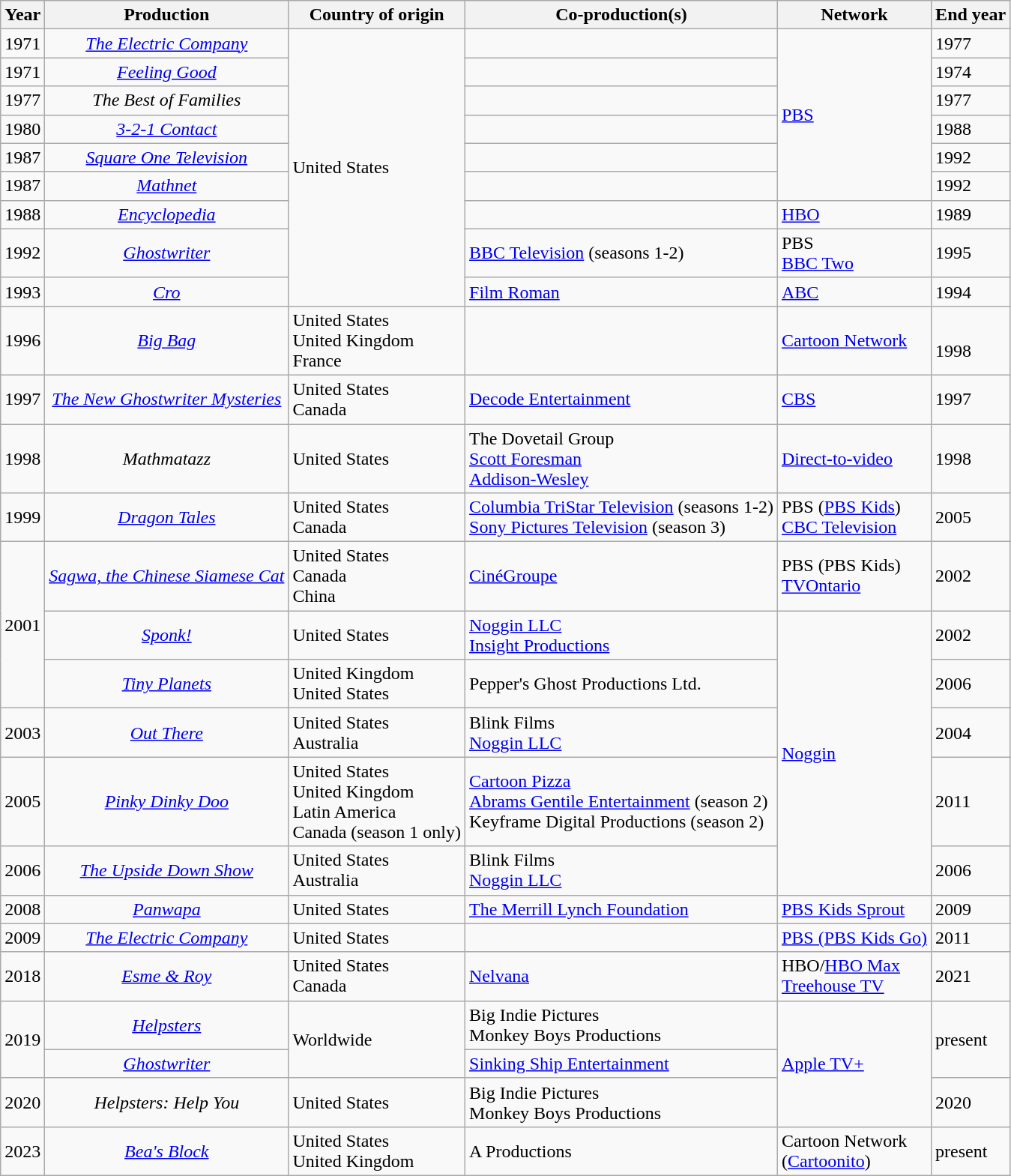<table class="wikitable sortable">
<tr>
<th>Year</th>
<th>Production</th>
<th>Country of origin</th>
<th>Co-production(s)</th>
<th>Network</th>
<th>End year</th>
</tr>
<tr>
<td>1971</td>
<td style="text-align:center"><em><a href='#'>The Electric Company</a></em></td>
<td rowspan="9">United States</td>
<td></td>
<td rowspan="6"><a href='#'>PBS</a></td>
<td>1977</td>
</tr>
<tr>
<td>1971</td>
<td style="text-align:center"><em><a href='#'>Feeling Good</a></em></td>
<td></td>
<td>1974</td>
</tr>
<tr>
<td>1977</td>
<td style="text-align:center"><em>The Best of Families</em></td>
<td></td>
<td>1977</td>
</tr>
<tr>
<td>1980</td>
<td style="text-align:center"><em><a href='#'>3-2-1 Contact</a></em></td>
<td></td>
<td>1988</td>
</tr>
<tr>
<td>1987</td>
<td style="text-align:center"><em><a href='#'>Square One Television</a></em></td>
<td></td>
<td>1992</td>
</tr>
<tr>
<td>1987</td>
<td style="text-align:center"><em><a href='#'>Mathnet</a></em></td>
<td></td>
<td>1992</td>
</tr>
<tr>
<td>1988</td>
<td style="text-align:center"><em><a href='#'>Encyclopedia</a></em></td>
<td></td>
<td><a href='#'>HBO</a></td>
<td>1989</td>
</tr>
<tr>
<td>1992</td>
<td style="text-align:center"><em><a href='#'>Ghostwriter</a></em></td>
<td><a href='#'>BBC Television</a> (seasons 1-2)</td>
<td>PBS<br><a href='#'>BBC Two</a></td>
<td>1995</td>
</tr>
<tr>
<td>1993</td>
<td style="text-align:center"><em><a href='#'>Cro</a></em></td>
<td><a href='#'>Film Roman</a></td>
<td><a href='#'>ABC</a></td>
<td>1994</td>
</tr>
<tr>
<td>1996</td>
<td style="text-align:center"><em><a href='#'>Big Bag</a></em></td>
<td>United States<br>United Kingdom<br>France</td>
<td></td>
<td><a href='#'>Cartoon Network</a></td>
<td><br>1998</td>
</tr>
<tr>
<td>1997</td>
<td style="text-align:center"><em><a href='#'>The New Ghostwriter Mysteries</a></em></td>
<td>United States<br>Canada</td>
<td><a href='#'>Decode Entertainment</a></td>
<td><a href='#'>CBS</a></td>
<td>1997</td>
</tr>
<tr>
<td>1998</td>
<td style="text-align:center"><em>Mathmatazz</em></td>
<td>United States</td>
<td>The Dovetail Group<br><a href='#'>Scott Foresman</a><br><a href='#'>Addison-Wesley</a></td>
<td><a href='#'>Direct-to-video</a></td>
<td>1998</td>
</tr>
<tr>
<td>1999</td>
<td style="text-align:center"><em><a href='#'>Dragon Tales</a></em></td>
<td>United States<br>Canada</td>
<td><a href='#'>Columbia TriStar Television</a> (seasons 1-2)<br><a href='#'>Sony Pictures Television</a> (season 3)</td>
<td>PBS (<a href='#'>PBS Kids</a>)<br><a href='#'>CBC Television</a></td>
<td>2005</td>
</tr>
<tr>
<td rowspan="3">2001</td>
<td style="text-align:center"><em><a href='#'>Sagwa, the Chinese Siamese Cat</a></em></td>
<td>United States<br>Canada<br>China</td>
<td><a href='#'>CinéGroupe</a></td>
<td>PBS (PBS Kids)<br><a href='#'>TVOntario</a></td>
<td>2002</td>
</tr>
<tr>
<td style="text-align:center"><em><a href='#'>Sponk!</a></em></td>
<td>United States</td>
<td><a href='#'>Noggin LLC</a><br><a href='#'>Insight Productions</a></td>
<td rowspan="5"><a href='#'>Noggin</a></td>
<td>2002</td>
</tr>
<tr>
<td style="text-align:center"><em><a href='#'>Tiny Planets</a></em></td>
<td>United Kingdom<br>United States</td>
<td>Pepper's Ghost Productions Ltd.</td>
<td>2006</td>
</tr>
<tr>
<td>2003</td>
<td style="text-align:center"><em><a href='#'>Out There</a></em></td>
<td>United States<br>Australia</td>
<td>Blink Films <br><a href='#'>Noggin LLC</a></td>
<td>2004</td>
</tr>
<tr>
<td>2005</td>
<td style="text-align:center"><em><a href='#'>Pinky Dinky Doo</a></em></td>
<td>United States<br>United Kingdom<br>Latin America<br>Canada (season 1 only)</td>
<td><a href='#'>Cartoon Pizza</a><br><a href='#'>Abrams Gentile Entertainment</a> (season 2)<br>Keyframe Digital Productions (season 2)</td>
<td>2011</td>
</tr>
<tr>
<td>2006</td>
<td style="text-align:center"><em><a href='#'>The Upside Down Show</a></em></td>
<td>United States<br>Australia</td>
<td>Blink Films<br><a href='#'>Noggin LLC</a></td>
<td>2006</td>
</tr>
<tr>
<td>2008</td>
<td style="text-align:center"><em><a href='#'>Panwapa</a></em></td>
<td>United States</td>
<td><a href='#'>The Merrill Lynch Foundation</a></td>
<td><a href='#'>PBS Kids Sprout</a></td>
<td>2009</td>
</tr>
<tr>
<td>2009</td>
<td style="text-align:center"><em><a href='#'>The Electric Company</a></em></td>
<td>United States</td>
<td></td>
<td><a href='#'>PBS (PBS Kids Go)</a></td>
<td>2011</td>
</tr>
<tr>
<td>2018</td>
<td style="text-align:center"><em><a href='#'>Esme & Roy</a></em></td>
<td>United States<br>Canada</td>
<td><a href='#'>Nelvana</a></td>
<td>HBO/<a href='#'>HBO Max</a><br><a href='#'>Treehouse TV</a></td>
<td>2021</td>
</tr>
<tr>
<td rowspan="2">2019</td>
<td style="text-align:center"><em><a href='#'>Helpsters</a></em></td>
<td rowspan="2">Worldwide</td>
<td>Big Indie Pictures<br>Monkey Boys Productions</td>
<td rowspan="3"><a href='#'>Apple TV+</a></td>
<td rowspan="2">present</td>
</tr>
<tr>
<td style="text-align:center"><em><a href='#'>Ghostwriter</a></em></td>
<td><a href='#'>Sinking Ship Entertainment</a></td>
</tr>
<tr>
<td>2020</td>
<td style="text-align:center"><em>Helpsters: Help You</em></td>
<td>United States</td>
<td>Big Indie Pictures<br>Monkey Boys Productions</td>
<td>2020</td>
</tr>
<tr>
<td>2023</td>
<td style="text-align:center"><em><a href='#'>Bea's Block</a></em></td>
<td>United States<br>United Kingdom</td>
<td>A Productions</td>
<td>Cartoon Network<br>(<a href='#'>Cartoonito</a>)</td>
<td>present</td>
</tr>
</table>
